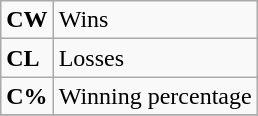<table class="wikitable">
<tr>
<td><strong>CW</strong></td>
<td>Wins</td>
</tr>
<tr>
<td><strong>CL</strong></td>
<td>Losses</td>
</tr>
<tr>
<td><strong>C%</strong></td>
<td>Winning percentage</td>
</tr>
<tr>
</tr>
</table>
